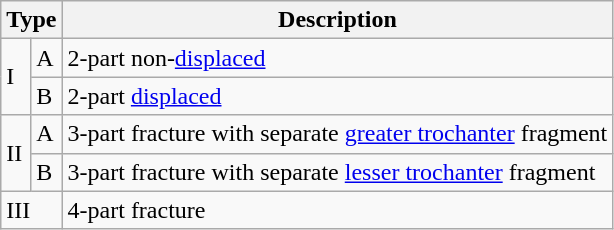<table class="wikitable">
<tr>
<th colspan="2">Type</th>
<th>Description</th>
</tr>
<tr>
<td rowspan="2">I</td>
<td>A</td>
<td>2-part non-<a href='#'>displaced</a></td>
</tr>
<tr>
<td>B</td>
<td>2-part <a href='#'>displaced</a></td>
</tr>
<tr>
<td rowspan="2">II</td>
<td>A</td>
<td>3-part fracture with separate <a href='#'>greater trochanter</a> fragment</td>
</tr>
<tr>
<td>B</td>
<td>3-part fracture with separate <a href='#'>lesser trochanter</a> fragment</td>
</tr>
<tr>
<td colspan="2">III</td>
<td>4-part fracture</td>
</tr>
</table>
